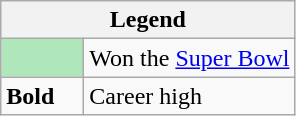<table class="wikitable mw-collapsible">
<tr>
<th colspan="2">Legend</th>
</tr>
<tr>
<td style="background:#afe6ba; width:3em;"></td>
<td>Won the <a href='#'>Super Bowl</a></td>
</tr>
<tr>
<td><strong>Bold</strong></td>
<td>Career high</td>
</tr>
</table>
